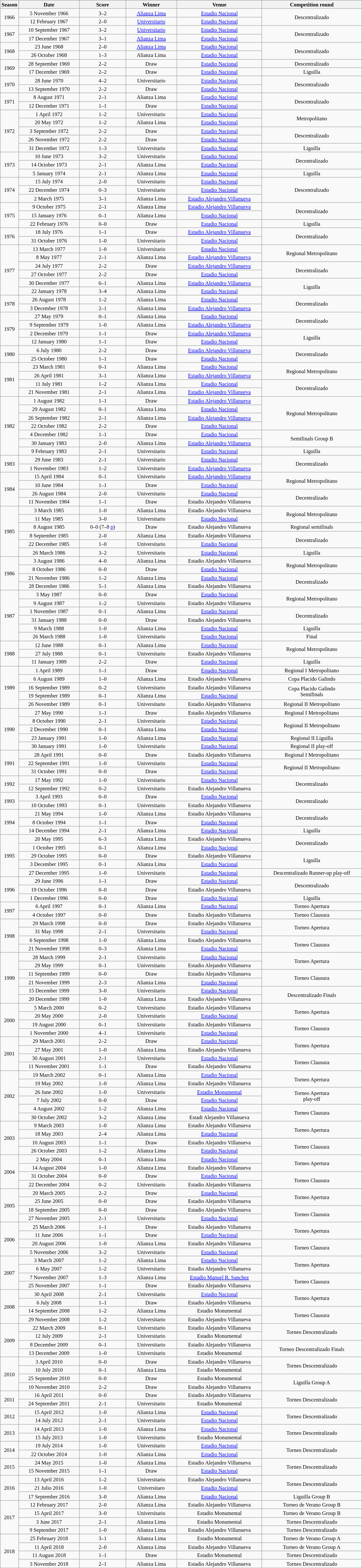<table class="wikitable" style="text-align:center; font-size:11px">
<tr>
<th>Season</th>
<th width="120">Date</th>
<th width="90">Score</th>
<th width="100">Winner</th>
<th width="170">Venue</th>
<th width="200">Competition round</th>
</tr>
<tr>
<td rowspan=2>1966</td>
<td>5 November 1966</td>
<td>3–2</td>
<td><a href='#'>Alianza Lima</a></td>
<td><a href='#'>Estadio Nacional</a></td>
<td rowspan="2">Descentralizado</td>
</tr>
<tr>
<td>12 February 1967</td>
<td>2–0</td>
<td><a href='#'>Universitario</a></td>
<td><a href='#'>Estadio Nacional</a></td>
</tr>
<tr>
<td rowspan=2>1967</td>
<td>10 September 1967</td>
<td>3–2</td>
<td><a href='#'>Universitario</a></td>
<td><a href='#'>Estadio Nacional</a></td>
<td rowspan="2">Descentralizado</td>
</tr>
<tr>
<td>17 December 1967</td>
<td>3–1</td>
<td><a href='#'>Alianza Lima</a></td>
<td><a href='#'>Estadio Nacional</a></td>
</tr>
<tr>
<td rowspan=2>1968</td>
<td>23 June 1968</td>
<td>2–0</td>
<td><a href='#'>Alianza Lima</a></td>
<td><a href='#'>Estadio Nacional</a></td>
<td rowspan="2">Descentralizado</td>
</tr>
<tr>
<td>26 October 1968</td>
<td>1–3</td>
<td>Alianza Lima</td>
<td><a href='#'>Estadio Nacional</a></td>
</tr>
<tr>
<td rowspan=2>1969</td>
<td>28 September 1969</td>
<td>2–2</td>
<td>Draw</td>
<td><a href='#'>Estadio Nacional</a></td>
<td>Descentralizado</td>
</tr>
<tr>
<td>17 December 1969</td>
<td>2–2</td>
<td>Draw</td>
<td><a href='#'>Estadio Nacional</a></td>
<td>Liguilla</td>
</tr>
<tr>
<td rowspan=2>1970</td>
<td>28 June 1970</td>
<td>4–2</td>
<td>Universitario</td>
<td><a href='#'>Estadio Nacional</a></td>
<td rowspan="2">Descentralizado</td>
</tr>
<tr>
<td>13 September 1970</td>
<td>2–2</td>
<td>Draw</td>
<td><a href='#'>Estadio Nacional</a></td>
</tr>
<tr>
<td rowspan=2>1971</td>
<td>8 August 1971</td>
<td>2–1</td>
<td>Alianza Lima</td>
<td><a href='#'>Estadio Nacional</a></td>
<td rowspan="2">Descentralizado</td>
</tr>
<tr>
<td>12 December 1971</td>
<td>1–1</td>
<td>Draw</td>
<td><a href='#'>Estadio Nacional</a></td>
</tr>
<tr>
<td rowspan=5>1972</td>
<td>1 April 1972</td>
<td>1–2</td>
<td>Universitario</td>
<td><a href='#'>Estadio Nacional</a></td>
<td rowspan="2">Metropolitano</td>
</tr>
<tr>
<td>20 May 1972</td>
<td>1–2</td>
<td>Alianza Lima</td>
<td><a href='#'>Estadio Nacional</a></td>
</tr>
<tr>
<td>3 September 1972</td>
<td>2–2</td>
<td>Draw</td>
<td><a href='#'>Estadio Nacional</a></td>
<td rowspan="2">Descentralizado</td>
</tr>
<tr>
<td>26 November 1972</td>
<td>2–2</td>
<td>Draw</td>
<td><a href='#'>Estadio Nacional</a></td>
</tr>
<tr>
<td>31 December 1972</td>
<td>1–3</td>
<td>Universitario</td>
<td><a href='#'>Estadio Nacional</a></td>
<td>Liguilla</td>
</tr>
<tr>
<td rowspan=3>1973</td>
<td>10 June 1973</td>
<td>3–2</td>
<td>Universitario</td>
<td><a href='#'>Estadio Nacional</a></td>
<td rowspan="2">Decentralizado</td>
</tr>
<tr>
<td>14 October 1973</td>
<td>2–1</td>
<td>Alianza Lima</td>
<td><a href='#'>Estadio Nacional</a></td>
</tr>
<tr>
<td>5 January 1974</td>
<td>2–1</td>
<td>Alianza Lima</td>
<td><a href='#'>Estadio Nacional</a></td>
<td>Liguilla</td>
</tr>
<tr>
<td rowspan=3>1974</td>
<td>15 July 1974</td>
<td>2–0</td>
<td>Universitario</td>
<td><a href='#'>Estadio Nacional</a></td>
<td rowspan="3">Descentralizado</td>
</tr>
<tr>
<td>22 December 1974</td>
<td>0–3</td>
<td>Universitario</td>
<td><a href='#'>Estadio Nacional</a></td>
</tr>
<tr>
<td>2 March 1975</td>
<td>3–1</td>
<td>Alianza Lima</td>
<td><a href='#'>Estadio Alejandro Villanueva</a></td>
</tr>
<tr>
<td rowspan=3>1975</td>
<td>9 October 1975</td>
<td>2–1</td>
<td>Alianza Lima</td>
<td><a href='#'>Estadio Alejandro Villanueva</a></td>
<td rowspan="2">Decentralizado</td>
</tr>
<tr>
<td>15 January 1976</td>
<td>0–1</td>
<td>Alianza Lima</td>
<td><a href='#'>Estadio Nacional</a></td>
</tr>
<tr>
<td>22 February 1976</td>
<td>0–0</td>
<td>Draw</td>
<td><a href='#'>Estadio Nacional</a></td>
<td>Liguilla</td>
</tr>
<tr>
<td rowspan=2>1976</td>
<td>18 July 1976</td>
<td>1–1</td>
<td>Draw</td>
<td><a href='#'>Estadio Alejandro Villanueva</a></td>
<td rowspan="2">Decentralizado</td>
</tr>
<tr>
<td>31 October 1976</td>
<td>1–0</td>
<td>Universitario</td>
<td><a href='#'>Estadio Nacional</a></td>
</tr>
<tr>
<td rowspan=6>1977</td>
<td>13 March 1977</td>
<td>1–0</td>
<td>Universitario</td>
<td><a href='#'>Estadio Nacional</a></td>
<td rowspan="2">Regional Metropolitano</td>
</tr>
<tr>
<td>8 May 1977</td>
<td>2–1</td>
<td>Alianza Lima</td>
<td><a href='#'>Estadio Alejandro Villanueva</a></td>
</tr>
<tr>
<td>24 July 1977</td>
<td>2–2</td>
<td>Draw</td>
<td><a href='#'>Estadio Alejandro Villanueva</a></td>
<td rowspan="2">Decentralizado</td>
</tr>
<tr>
<td>27 October 1977</td>
<td>2–2</td>
<td>Draw</td>
<td><a href='#'>Estadio Nacional</a></td>
</tr>
<tr>
<td>30 December 1977</td>
<td>6–1</td>
<td>Alianza Lima</td>
<td><a href='#'>Estadio Alejandro Villanueva</a></td>
<td rowspan="2">Liguilla</td>
</tr>
<tr>
<td>22 January 1978</td>
<td>3–4</td>
<td>Alianza Lima</td>
<td><a href='#'>Estadio Nacional</a></td>
</tr>
<tr>
<td rowspan=2>1978</td>
<td>26 August 1978</td>
<td>1–2</td>
<td>Alianza Lima</td>
<td><a href='#'>Estadio Nacional</a></td>
<td rowspan="2">Decentralizado</td>
</tr>
<tr>
<td>3 December 1978</td>
<td>2–1</td>
<td>Alianza Lima</td>
<td><a href='#'>Estadio Alejandro Villanueva</a></td>
</tr>
<tr>
<td rowspan=4>1979</td>
<td>27 May 1979</td>
<td>0–1</td>
<td>Alianza Lima</td>
<td><a href='#'>Estadio Nacional</a></td>
<td rowspan="2">Decentralizado</td>
</tr>
<tr>
<td>9 September 1979</td>
<td>1–0</td>
<td>Alianza Lima</td>
<td><a href='#'>Estadio Alejandro Villanueva</a></td>
</tr>
<tr>
<td>2 December 1979</td>
<td>1–1</td>
<td>Draw</td>
<td><a href='#'>Estadio Alejandro Villanueva</a></td>
<td rowspan="2">Liguilla</td>
</tr>
<tr>
<td>12 January 1980</td>
<td>1–1</td>
<td>Draw</td>
<td><a href='#'>Estadio Nacional</a></td>
</tr>
<tr>
<td rowspan=2>1980</td>
<td>6 July 1980</td>
<td>2–2</td>
<td>Draw</td>
<td><a href='#'>Estadio Alejandro Villanueva</a></td>
<td rowspan="2">Decentralizado</td>
</tr>
<tr>
<td>25 October 1980</td>
<td>1–1</td>
<td>Draw</td>
<td><a href='#'>Estadio Nacional</a></td>
</tr>
<tr>
<td rowspan=4>1981</td>
<td>23 March 1981</td>
<td>0–1</td>
<td>Alianza Lima</td>
<td><a href='#'>Estadio Nacional</a></td>
<td rowspan="2">Regional Metropolitano</td>
</tr>
<tr>
<td>26 April 1981</td>
<td>3–1</td>
<td>Alianza Lima</td>
<td><a href='#'>Estadio Alejandro Villanueva</a></td>
</tr>
<tr>
<td>11 July 1981</td>
<td>1–2</td>
<td>Alianza Lima</td>
<td><a href='#'>Estadio Nacional</a></td>
<td rowspan="2">Decentralizado</td>
</tr>
<tr>
<td>21 November 1981</td>
<td>2–1</td>
<td>Alianza Lima</td>
<td><a href='#'>Estadio Alejandro Villanueva</a></td>
</tr>
<tr>
<td rowspan=7>1982</td>
<td>1 August 1982</td>
<td>1–1</td>
<td>Draw</td>
<td><a href='#'>Estadio Alejandro Villanueva</a></td>
<td rowspan="4">Regional Metropolitano</td>
</tr>
<tr>
<td>29 August 1982</td>
<td>0–1</td>
<td>Alianza Lima</td>
<td><a href='#'>Estadio Nacional</a></td>
</tr>
<tr>
<td>26 September 1982</td>
<td>2–1</td>
<td>Alianza Lima</td>
<td><a href='#'>Estadio Alejandro Villanueva</a></td>
</tr>
<tr>
<td>22 October 1982</td>
<td>2–2</td>
<td>Draw</td>
<td><a href='#'>Estadio Nacional</a></td>
</tr>
<tr>
<td>4 December 1982</td>
<td>1–1</td>
<td>Draw</td>
<td><a href='#'>Estadio Nacional</a></td>
<td rowspan="2">Semifinals Group B</td>
</tr>
<tr>
<td>30 January 1983</td>
<td>2–0</td>
<td>Alianza Lima</td>
<td><a href='#'>Estadio Alejandro Villanueva</a></td>
</tr>
<tr>
<td>9 February 1983</td>
<td>2–1</td>
<td>Universitario</td>
<td><a href='#'>Estadio Nacional</a></td>
<td>Liguilla</td>
</tr>
<tr>
<td rowspan=2>1983</td>
<td>29 June 1983</td>
<td>2–1</td>
<td>Universitario</td>
<td><a href='#'>Estadio Nacional</a></td>
<td rowspan="2">Decentralizado</td>
</tr>
<tr>
<td>1 November 1983</td>
<td>1–2</td>
<td>Universitario</td>
<td><a href='#'>Estadio Alejandro Villanueva</a></td>
</tr>
<tr>
<td rowspan=4>1984</td>
<td>15 April 1984</td>
<td>0–1</td>
<td>Universitario</td>
<td><a href='#'>Estadio Alejandro Villanueva</a></td>
<td rowspan="2">Regional Metropolitano</td>
</tr>
<tr>
<td>10 June 1984</td>
<td>1–1</td>
<td>Draw</td>
<td><a href='#'>Estadio Nacional</a></td>
</tr>
<tr>
<td>26 August 1984</td>
<td>2–0</td>
<td>Universitario</td>
<td><a href='#'>Estadio Nacional</a></td>
<td rowspan="2">Decentralizado</td>
</tr>
<tr>
<td>11 November 1984</td>
<td>1–1</td>
<td>Draw</td>
<td>Estadio Alejandro Villanueva</td>
</tr>
<tr>
<td rowspan=6>1985</td>
<td>3 March 1985</td>
<td>1–0</td>
<td>Alianza Lima</td>
<td>Estadio Alejandro Villanueva</td>
<td rowspan=2>Regional Metropolitano</td>
</tr>
<tr>
<td>11 May 1985</td>
<td>3–0</td>
<td>Universitario</td>
<td><a href='#'>Estadio Nacional</a></td>
</tr>
<tr>
<td>8 August 1985</td>
<td>0–0 (7–8 <a href='#'>p</a>)</td>
<td>Draw</td>
<td>Estadio Alejandro Villanueva</td>
<td>Regional semifinals</td>
</tr>
<tr>
<td>8 September 1985</td>
<td>2–0</td>
<td>Alianza Lima</td>
<td>Estadio Alejandro Villanueva</td>
<td rowspan=2>Decentralizado</td>
</tr>
<tr>
<td>22 December 1985</td>
<td>1–0</td>
<td>Universitario</td>
<td><a href='#'>Estadio Nacional</a></td>
</tr>
<tr>
<td>26 March 1986</td>
<td>3–2</td>
<td>Universitario</td>
<td><a href='#'>Estadio Nacional</a></td>
<td>Liguilla</td>
</tr>
<tr>
<td rowspan=4>1986</td>
<td>3 August 1986</td>
<td>4–0</td>
<td>Alianza Lima</td>
<td>Estadio Alejandro Villanueva</td>
<td rowspan=2>Regional Metropolitano</td>
</tr>
<tr>
<td>8 October 1986</td>
<td>0–0</td>
<td>Draw</td>
<td><a href='#'>Estadio Nacional</a></td>
</tr>
<tr>
<td>21 November 1986</td>
<td>1–2</td>
<td>Alianza Lima</td>
<td><a href='#'>Estadio Nacional</a></td>
<td rowspan="2">Decentralizado</td>
</tr>
<tr>
<td>28 December 1986</td>
<td>5–1</td>
<td>Alianza Lima</td>
<td>Estadio Alejandro Villanueva</td>
</tr>
<tr>
<td rowspan=6>1987</td>
<td>3 May 1987</td>
<td>0–0</td>
<td>Draw</td>
<td><a href='#'>Estadio Nacional</a></td>
<td rowspan="2">Regional Metropolitano</td>
</tr>
<tr>
<td>9 August 1987</td>
<td>1–2</td>
<td>Universitario</td>
<td>Estadio Alejandro Villanueva</td>
</tr>
<tr>
<td>1 November 1987</td>
<td>0–1</td>
<td>Alianza Lima</td>
<td><a href='#'>Estadio Nacional</a></td>
<td rowspan="2">Decentralizado</td>
</tr>
<tr>
<td>31 January 1988</td>
<td>0–0</td>
<td>Draw</td>
<td>Estadio Alejandro Villanueva</td>
</tr>
<tr>
<td>9 March 1988</td>
<td>1–0</td>
<td>Alianza Lima</td>
<td><a href='#'>Estadio Nacional</a></td>
<td>Liguilla</td>
</tr>
<tr>
<td>26 March 1988</td>
<td>1–0</td>
<td>Universitario</td>
<td><a href='#'>Estadio Nacional</a></td>
<td>Final</td>
</tr>
<tr>
<td rowspan=3>1988</td>
<td>12 June 1988</td>
<td>0–1</td>
<td>Alianza Lima</td>
<td><a href='#'>Estadio Nacional</a></td>
<td rowspan="2">Regional Metropolitano</td>
</tr>
<tr>
<td>27 July 1988</td>
<td>0–1</td>
<td>Universitario</td>
<td>Estadio Alejandro Villanueva</td>
</tr>
<tr>
<td>11 January 1989</td>
<td>2–2</td>
<td>Draw</td>
<td><a href='#'>Estadio Nacional</a></td>
<td>Liguilla</td>
</tr>
<tr>
<td rowspan=5>1989</td>
<td>1 April 1989</td>
<td>1–1</td>
<td>Draw</td>
<td><a href='#'>Estadio Nacional</a></td>
<td>Regional I Metropolitano</td>
</tr>
<tr>
<td>6 August 1989</td>
<td>1–0</td>
<td>Alianza Lima</td>
<td>Estadio Alejandro Villanueva</td>
<td>Copa Placido Galindo</td>
</tr>
<tr>
<td>16 September 1989</td>
<td>0–2</td>
<td>Universitario</td>
<td>Estadio Alejandro Villanueva</td>
<td rowspan=2>Copa Placido Galindo<br>Semifinals</td>
</tr>
<tr>
<td>19 September 1989</td>
<td>0–1</td>
<td>Alianza Lima</td>
<td><a href='#'>Estadio Nacional</a></td>
</tr>
<tr>
<td>26 November 1989</td>
<td>0–1</td>
<td>Universitario</td>
<td>Estadio Alejandro Villanueva</td>
<td>Regional II Metropolitano</td>
</tr>
<tr>
<td rowspan=5>1990</td>
<td>27 May 1990</td>
<td>1–1</td>
<td>Draw</td>
<td>Estadio Alejandro Villanueva</td>
<td>Regional I Metropolitano</td>
</tr>
<tr>
<td>8 October 1990</td>
<td>2–1</td>
<td>Universitario</td>
<td><a href='#'>Estadio Nacional</a></td>
<td rowspan="2">Regional II Metropolitano</td>
</tr>
<tr>
<td>2 December 1990</td>
<td>0–1</td>
<td>Alianza Lima</td>
<td><a href='#'>Estadio Nacional</a></td>
</tr>
<tr>
<td>23 January 1991</td>
<td>1–0</td>
<td>Alianza Lima</td>
<td><a href='#'>Estadio Nacional</a></td>
<td>Regional II Liguilla</td>
</tr>
<tr>
<td>30 January 1991</td>
<td>1–0</td>
<td>Universitario</td>
<td><a href='#'>Estadio Nacional</a></td>
<td>Regional II play-off</td>
</tr>
<tr>
<td rowspan=3>1991</td>
<td>28 April 1991</td>
<td>0–0</td>
<td>Draw</td>
<td>Estadio Alejandro Villanueva</td>
<td>Regional I Metropolitano</td>
</tr>
<tr>
<td>22 September 1991</td>
<td>1–0</td>
<td>Universitario</td>
<td><a href='#'>Estadio Nacional</a></td>
<td rowspan="2">Regional II Metropolitano</td>
</tr>
<tr>
<td>31 October 1991</td>
<td>0–0</td>
<td>Draw</td>
<td><a href='#'>Estadio Nacional</a></td>
</tr>
<tr>
<td rowspan=2>1992</td>
<td>17 May 1992</td>
<td>1–0</td>
<td>Universitario</td>
<td><a href='#'>Estadio Nacional</a></td>
<td rowspan="2">Decentralizado</td>
</tr>
<tr>
<td>12 September 1992</td>
<td>0–2</td>
<td>Universitario</td>
<td>Estadio Alejandro Villanueva</td>
</tr>
<tr>
<td rowspan=2>1993</td>
<td>3 April 1993</td>
<td>0–0</td>
<td>Draw</td>
<td><a href='#'>Estadio Nacional</a></td>
<td rowspan="2">Decentralizado</td>
</tr>
<tr>
<td>10 October 1993</td>
<td>0–1</td>
<td>Universitario</td>
<td>Estadio Alejandro Villanueva</td>
</tr>
<tr>
<td rowspan=3>1994</td>
<td>21 May 1994</td>
<td>1–0</td>
<td>Alianza Lima</td>
<td>Estadio Alejandro Villanueva</td>
<td rowspan=2>Decentralizado</td>
</tr>
<tr>
<td>8 October 1994</td>
<td>1–1</td>
<td>Draw</td>
<td><a href='#'>Estadio Nacional</a></td>
</tr>
<tr>
<td>14 December 1994</td>
<td>2–1</td>
<td>Alianza Lima</td>
<td><a href='#'>Estadio Nacional</a></td>
<td>Liguilla</td>
</tr>
<tr>
<td rowspan=5>1995</td>
<td>20 May 1995</td>
<td>6–3</td>
<td>Alianza Lima</td>
<td>Estadio Alejandro Villanueva</td>
<td rowspan=2>Decentralizado</td>
</tr>
<tr>
<td>1 October 1995</td>
<td>0–1</td>
<td>Alianza Lima</td>
<td><a href='#'>Estadio Nacional</a></td>
</tr>
<tr>
<td>29 October 1995</td>
<td>0–0</td>
<td>Draw</td>
<td>Estadio Alejandro Villanueva</td>
<td rowspan=2>Liguilla</td>
</tr>
<tr>
<td>3 December 1995</td>
<td>0–1</td>
<td>Alianza Lima</td>
<td><a href='#'>Estadio Nacional</a></td>
</tr>
<tr>
<td>27 December 1995</td>
<td>1–0</td>
<td>Universitario</td>
<td><a href='#'>Estadio Nacional</a></td>
<td>Descentralizado Runner-up play-off</td>
</tr>
<tr>
<td rowspan=3>1996</td>
<td>29 June 1996</td>
<td>1–1</td>
<td>Draw</td>
<td><a href='#'>Estadio Nacional</a></td>
<td rowspan="2">Descentralizado</td>
</tr>
<tr>
<td>19 October 1996</td>
<td>0–0</td>
<td>Draw</td>
<td>Estadio Alejandro Villanueva</td>
</tr>
<tr>
<td>1 December 1996</td>
<td>0–0</td>
<td>Draw</td>
<td><a href='#'>Estadio Nacional</a></td>
<td>Liguilla</td>
</tr>
<tr>
<td rowspan=2>1997</td>
<td>6 April 1997</td>
<td>0–1</td>
<td>Alianza Lima</td>
<td><a href='#'>Estadio Nacional</a></td>
<td>Torneo Apertura</td>
</tr>
<tr>
<td>4 October 1997</td>
<td>0–0</td>
<td>Draw</td>
<td>Estadio Alejandro Villanueva</td>
<td>Torneo Clausura</td>
</tr>
<tr>
<td rowspan=4>1998</td>
<td>29 March 1998</td>
<td>0–0</td>
<td>Draw</td>
<td>Estadio Alejandro Villanueva</td>
<td rowspan=2>Torneo Apertura</td>
</tr>
<tr>
<td>31 May 1998</td>
<td>2–1</td>
<td>Universitario</td>
<td><a href='#'>Estadio Nacional</a></td>
</tr>
<tr>
<td>6 September 1998</td>
<td>1–0</td>
<td>Alianza Lima</td>
<td>Estadio Alejandro Villanueva</td>
<td rowspan=2>Torneo Clausura</td>
</tr>
<tr>
<td>21 November 1998</td>
<td>0–3</td>
<td>Alianza Lima</td>
<td><a href='#'>Estadio Nacional</a></td>
</tr>
<tr>
<td rowspan=6>1999</td>
<td>28 March 1999</td>
<td>2–1</td>
<td>Universitario</td>
<td><a href='#'>Estadio Nacional</a></td>
<td rowspan="2">Torneo Apertura</td>
</tr>
<tr>
<td>29 May 1999</td>
<td>0–1</td>
<td>Universitario</td>
<td>Estadio Alejandro Villanueva</td>
</tr>
<tr>
<td>11 September 1999</td>
<td>0–0</td>
<td>Draw</td>
<td>Estadio Alejandro Villanueva</td>
<td rowspan=2>Torneo Clausura</td>
</tr>
<tr>
<td>21 November 1999</td>
<td>2–3</td>
<td>Alianza Lima</td>
<td><a href='#'>Estadio Nacional</a></td>
</tr>
<tr>
<td>15 December 1999</td>
<td>3–0</td>
<td>Universitario</td>
<td><a href='#'>Estadio Nacional</a></td>
<td rowspan="2">Descentralizado Finals</td>
</tr>
<tr>
<td>20 December 1999</td>
<td>1–0</td>
<td>Alianza Lima</td>
<td>Estadio Alejandro Villanueva</td>
</tr>
<tr>
<td rowspan=4>2000</td>
<td>5 March 2000</td>
<td>0–2</td>
<td>Universitario</td>
<td>Estadio Alejandro Villanueva</td>
<td rowspan=2>Torneo Apertura</td>
</tr>
<tr>
<td>20 May 2000</td>
<td>2–0</td>
<td>Universitario</td>
<td><a href='#'>Estadio Nacional</a></td>
</tr>
<tr>
<td>19 August 2000</td>
<td>0–1</td>
<td>Universitario</td>
<td>Estadio Alejandro Villanueva</td>
<td rowspan=2>Torneo Clausura</td>
</tr>
<tr>
<td>1 November 2000</td>
<td>4–1</td>
<td>Universitario</td>
<td><a href='#'>Estadio Nacional</a></td>
</tr>
<tr>
<td rowspan=4>2001</td>
<td>29 March 2001</td>
<td>2–2</td>
<td>Draw</td>
<td><a href='#'>Estadio Nacional</a></td>
<td rowspan="2">Torneo Apertura</td>
</tr>
<tr>
<td>27 May 2001</td>
<td>1–0</td>
<td>Alianza Lima</td>
<td>Estadio Alejandro Villanueva</td>
</tr>
<tr>
<td>30 August 2001</td>
<td>2–1</td>
<td>Universitario</td>
<td><a href='#'>Estadio Nacional</a></td>
<td rowspan="2">Torneo Clausura</td>
</tr>
<tr>
<td>11 November 2001</td>
<td>1–1</td>
<td>Draw</td>
<td>Estadio Alejandro Villanueva</td>
</tr>
<tr>
<td rowspan=6>2002</td>
<td>19 March 2002</td>
<td>0–1</td>
<td>Alianza Lima</td>
<td><a href='#'>Estadio Nacional</a></td>
<td rowspan="2">Torneo Apertura</td>
</tr>
<tr>
<td>19 May 2002</td>
<td>1–0</td>
<td>Alianza Lima</td>
<td>Estadio Alejandro Villanueva</td>
</tr>
<tr>
<td>26 June 2002</td>
<td>1–0</td>
<td>Universitario</td>
<td><a href='#'>Estadio Monumental</a></td>
<td rowspan=2>Torneo Apertura<br>play-off</td>
</tr>
<tr>
<td>7 July 2002</td>
<td>0–0</td>
<td>Draw</td>
<td><a href='#'>Estadio Nacional</a></td>
</tr>
<tr>
<td>4 August 2002</td>
<td>1–2</td>
<td>Alianza Lima</td>
<td><a href='#'>Estadio Nacional</a></td>
<td rowspan="2">Torneo Clausura</td>
</tr>
<tr>
<td>30 October 2002</td>
<td>3–2</td>
<td>Alianza Lima</td>
<td>Estadi Alejandro Villanueva</td>
</tr>
<tr>
<td rowspan=4>2003</td>
<td>9 March 2003</td>
<td>1–0</td>
<td>Alianza Lima</td>
<td>Estadio Alejandro Villanueva</td>
<td rowspan=2>Torneo Apertura</td>
</tr>
<tr>
<td>18 May 2003</td>
<td>2–4</td>
<td>Alianza Lima</td>
<td><a href='#'>Estadio Nacional</a></td>
</tr>
<tr>
<td>10 August 2003</td>
<td>1–1</td>
<td>Draw</td>
<td>Estadio Alejandro Villanueva</td>
<td rowspan=2>Torneo Clausura</td>
</tr>
<tr>
<td>26 October 2003</td>
<td>1–2</td>
<td>Alianza Lima</td>
<td><a href='#'>Estadio Nacional</a></td>
</tr>
<tr>
<td rowspan=4>2004</td>
<td>2 May 2004</td>
<td>0–1</td>
<td>Alianza Lima</td>
<td><a href='#'>Estadio Nacional</a></td>
<td rowspan="2">Torneo Apertura</td>
</tr>
<tr>
<td>14 August 2004</td>
<td>1–0</td>
<td>Alianza Lima</td>
<td>Estadio Alejandro Villanueva</td>
</tr>
<tr>
<td>31 October 2004</td>
<td>0–0</td>
<td>Draw</td>
<td><a href='#'>Estadio Nacional</a></td>
<td rowspan="2">Torneo Clausura</td>
</tr>
<tr>
<td>22 December 2004</td>
<td>0–2</td>
<td>Universitario</td>
<td>Estadio Alejandro Villanueva</td>
</tr>
<tr>
<td rowspan=4>2005</td>
<td>20 March 2005</td>
<td>2–2</td>
<td>Draw</td>
<td><a href='#'>Estadio Nacional</a></td>
<td rowspan="2">Torneo Apertura</td>
</tr>
<tr>
<td>25 June 2005</td>
<td>0–0</td>
<td>Draw</td>
<td>Estadio Alejandro Villanueva</td>
</tr>
<tr>
<td>18 September 2005</td>
<td>0–0</td>
<td>Draw</td>
<td>Estadio Alejandro Villanueva</td>
<td rowspan=2>Torneo Clausura</td>
</tr>
<tr>
<td>27 November 2005</td>
<td>2–1</td>
<td>Universitario</td>
<td><a href='#'>Estadio Nacional</a></td>
</tr>
<tr>
<td rowspan=4>2006</td>
<td>25 March 2006</td>
<td>1–1</td>
<td>Draw</td>
<td>Estadio Alejandro Villanueva</td>
<td rowspan=2>Torneo Apertura</td>
</tr>
<tr>
<td>11 June 2006</td>
<td>1–1</td>
<td>Draw</td>
<td><a href='#'>Estadio Nacional</a></td>
</tr>
<tr>
<td>20 August 2006</td>
<td>1–0</td>
<td>Alianza Lima</td>
<td>Estadio Alejandro Villanueva</td>
<td rowspan=2>Torneo Clausura</td>
</tr>
<tr>
<td>5 November 2006</td>
<td>3–2</td>
<td>Universitario</td>
<td><a href='#'>Estadio Nacional</a></td>
</tr>
<tr>
<td rowspan=4>2007</td>
<td>3 March 2007</td>
<td>1–2</td>
<td>Alianza Lima</td>
<td><a href='#'>Estadio Nacional</a></td>
<td rowspan="2">Torneo Apertura</td>
</tr>
<tr>
<td>6 May 2007</td>
<td>1–2</td>
<td>Universitario</td>
<td>Estadio Alejandro Villanueva</td>
</tr>
<tr>
<td>7 November 2007</td>
<td>1–3</td>
<td>Alianza Lima</td>
<td><a href='#'>Estadio Manuel R. Sanchez</a></td>
<td rowspan=2>Torneo Clausura</td>
</tr>
<tr>
<td>25 November 2007</td>
<td>1–1</td>
<td>Draw</td>
<td>Estadio Alejandro Villanueva</td>
</tr>
<tr>
<td rowspan=4>2008</td>
<td>30 April 2008</td>
<td>2–1</td>
<td>Universitario</td>
<td><a href='#'>Estadio Nacional</a></td>
<td rowspan="2">Torneo Apertura</td>
</tr>
<tr>
<td>6 July 2008</td>
<td>1–1</td>
<td>Draw</td>
<td>Estadio Alejandro Villanueva</td>
</tr>
<tr>
<td>14 September 2008</td>
<td>1–2</td>
<td>Alianza Lima</td>
<td>Estadio Monumental</td>
<td rowspan=2>Torneo Clausura</td>
</tr>
<tr>
<td>29 November 2008</td>
<td>1–2</td>
<td>Universitario</td>
<td>Estadio Alejandro Villanueva</td>
</tr>
<tr>
<td rowspan=4>2009</td>
<td>22 March 2009</td>
<td>0–1</td>
<td>Universitario</td>
<td>Estadio Alejandro Villanueva</td>
<td rowspan=2>Torneo Descentralizado</td>
</tr>
<tr>
<td>12 July 2009</td>
<td>2–1</td>
<td>Universitario</td>
<td>Estadio Monumental</td>
</tr>
<tr>
<td>8 December 2009</td>
<td>0–1</td>
<td>Universitario</td>
<td>Estadio Alejandro Villanueva</td>
<td rowspan=2>Torneo Descentralizado Finals</td>
</tr>
<tr>
<td>13 December 2009</td>
<td>1–0</td>
<td>Universitario</td>
<td>Estadio Monumental</td>
</tr>
<tr>
<td rowspan=4>2010</td>
<td>3 April 2010</td>
<td>0–0</td>
<td>Draw</td>
<td>Estadio Alejandro Villanueva</td>
<td rowspan=2>Torneo Descentralizado</td>
</tr>
<tr>
<td>10 July 2010</td>
<td>0–1</td>
<td>Alianza Lima</td>
<td>Estadio Monumental</td>
</tr>
<tr>
<td>25 September 2010</td>
<td>0–0</td>
<td>Draw</td>
<td>Estadio Monumental</td>
<td rowspan=2>Liguilla Group A</td>
</tr>
<tr>
<td>10 November 2010</td>
<td>2–2</td>
<td>Draw</td>
<td>Estadio Alejandro Villanueva</td>
</tr>
<tr>
<td rowspan=2>2011</td>
<td>16 April 2011</td>
<td>0–0</td>
<td>Draw</td>
<td>Estadio Alejandro Villanueva</td>
<td rowspan=2>Torneo Descentralizado</td>
</tr>
<tr>
<td>24 September 2011</td>
<td>2–1</td>
<td>Universitario</td>
<td>Estadio Monumental</td>
</tr>
<tr>
<td rowspan=2>2012</td>
<td>15 April 2012</td>
<td>1–0</td>
<td>Alianza Lima</td>
<td><a href='#'>Estadio Nacional</a></td>
<td rowspan="2">Torneo Descentralizado</td>
</tr>
<tr>
<td>14 July 2012</td>
<td>2–1</td>
<td>Universitario</td>
<td><a href='#'>Estadio Nacional</a></td>
</tr>
<tr>
<td rowspan=2>2013</td>
<td>14 April 2013</td>
<td>1–0</td>
<td>Alianza Lima</td>
<td><a href='#'>Estadio Nacional</a></td>
<td rowspan="2">Torneo Descentralizado</td>
</tr>
<tr>
<td>15 July 2013</td>
<td>1–0</td>
<td>Universitario</td>
<td>Estadio Monumental</td>
</tr>
<tr>
<td rowspan=2>2014</td>
<td>19 July 2014</td>
<td>1–0</td>
<td>Universitario</td>
<td><a href='#'>Estadio Nacional</a></td>
<td rowspan="2">Torneo Descentralizado</td>
</tr>
<tr>
<td>22 October 2014</td>
<td>1–0</td>
<td>Alianza Lima</td>
<td><a href='#'>Estadio Nacional</a></td>
</tr>
<tr>
<td rowspan=2>2015</td>
<td>24 May 2015</td>
<td>1–0</td>
<td>Alianza Lima</td>
<td>Estadio Alejandro Villanueva</td>
<td rowspan=2>Torneo Descentralizado</td>
</tr>
<tr>
<td>15 November 2015</td>
<td>1–1</td>
<td>Draw</td>
<td><a href='#'>Estadio Nacional</a></td>
</tr>
<tr>
<td rowspan=3>2016</td>
<td>13 April 2016</td>
<td>1–2</td>
<td>Universitario</td>
<td>Estadio Alejandro Villanueva</td>
<td rowspan=2>Torneo Descentralizado</td>
</tr>
<tr>
<td>21 Julio 2016</td>
<td>1–0</td>
<td>Universitaro</td>
<td><a href='#'>Estadio Nacional</a></td>
</tr>
<tr>
<td>17 September 2016</td>
<td>3–0</td>
<td>Alianza Lima</td>
<td><a href='#'>Estadio Nacional</a></td>
<td>Liguilla Group B</td>
</tr>
<tr>
<td rowspan=4>2017</td>
<td>12 February 2017</td>
<td>2–0</td>
<td>Alianza Lima</td>
<td>Estadio Alejandro Villanueva</td>
<td>Torneo de Verano Group B</td>
</tr>
<tr>
<td>15 April 2017</td>
<td>3–0</td>
<td>Universitario</td>
<td>Estadio Monumental</td>
<td>Torneo de Verano Group B</td>
</tr>
<tr>
<td>3 June 2017</td>
<td>2–1</td>
<td>Alianza Lima</td>
<td>Estadio Monumental</td>
<td>Torneo Descentralizado</td>
</tr>
<tr>
<td>9 September 2017</td>
<td>1–0</td>
<td>Alianza Lima</td>
<td>Estadio Alejandro Villanueva</td>
<td>Torneo Descentralizado</td>
</tr>
<tr>
<td rowspan=4>2018</td>
<td>25 February 2018</td>
<td>3–1</td>
<td>Alianza Lima</td>
<td>Estadio Monumental</td>
<td>Torneo de Verano Group A</td>
</tr>
<tr>
<td>11 April 2018</td>
<td>2–0</td>
<td>Alianza Lima</td>
<td>Estadio Alejandro Villanueva</td>
<td>Torneo de Verano Group A</td>
</tr>
<tr>
<td>11 August 2018</td>
<td>1–1</td>
<td>Draw</td>
<td>Estadio Monumental</td>
<td>Torneo Descentralizado</td>
</tr>
<tr>
<td>3 November 2018</td>
<td>2–1</td>
<td>Alianza Lima</td>
<td>Estadio Alejandro Villanueva</td>
<td>Torneo Descentralizado</td>
</tr>
<tr>
</tr>
</table>
